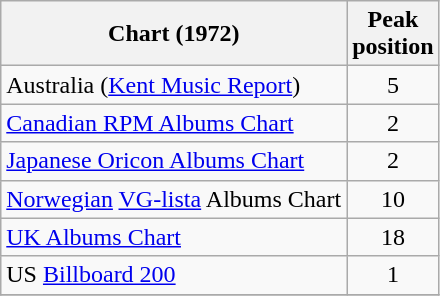<table class="wikitable sortable" style="text-align:center;">
<tr>
<th>Chart (1972)</th>
<th>Peak<br>position</th>
</tr>
<tr>
<td align="left">Australia (<a href='#'>Kent Music Report</a>)</td>
<td style="text-align:center;">5</td>
</tr>
<tr>
<td align="left"><a href='#'>Canadian RPM Albums Chart</a></td>
<td>2</td>
</tr>
<tr>
<td align="left"><a href='#'>Japanese Oricon Albums Chart</a></td>
<td>2</td>
</tr>
<tr>
<td align="left"><a href='#'>Norwegian</a> <a href='#'>VG-lista</a> Albums Chart</td>
<td>10</td>
</tr>
<tr>
<td align="left"><a href='#'>UK Albums Chart</a></td>
<td>18</td>
</tr>
<tr>
<td align="left">US <a href='#'>Billboard 200 </a></td>
<td>1</td>
</tr>
<tr>
</tr>
</table>
